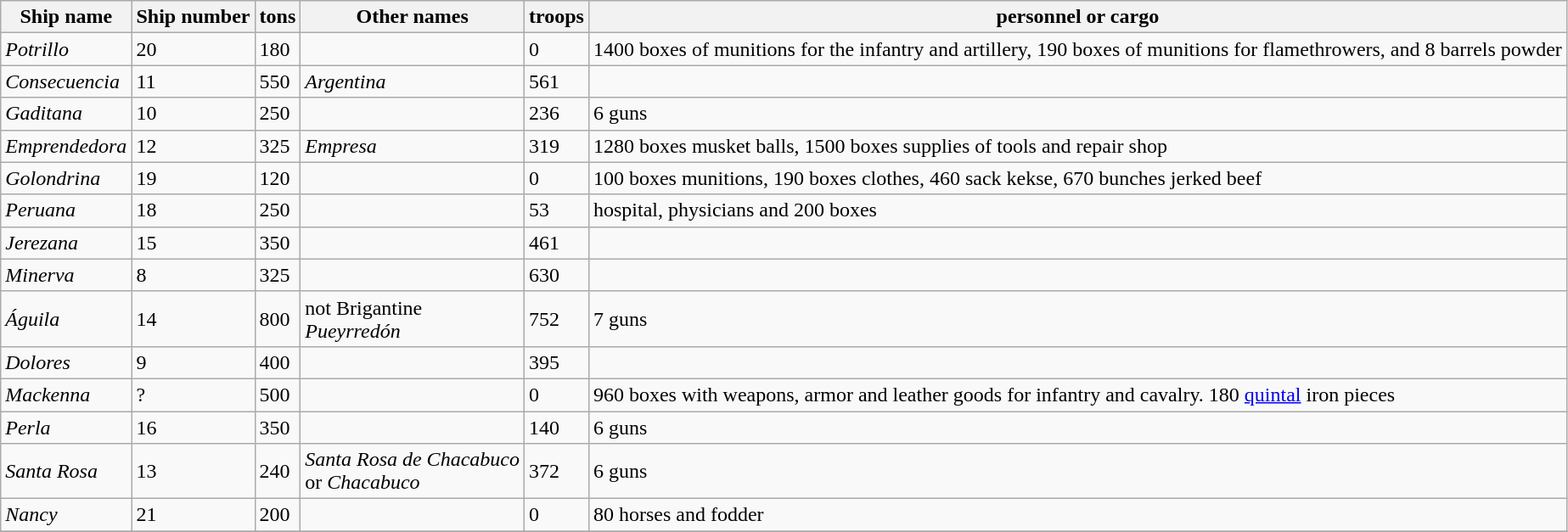<table class="wikitable sortable">
<tr>
<th scope="col">Ship name</th>
<th scope="col">Ship number</th>
<th scope="col">tons</th>
<th scope="col" class="unsortable">Other names</th>
<th scope="col">troops</th>
<th scope="col" class="unsortable">personnel or cargo</th>
</tr>
<tr>
<td><em>Potrillo</em></td>
<td>20</td>
<td>180</td>
<td></td>
<td>0</td>
<td>1400 boxes of munitions for the infantry and artillery, 190 boxes of munitions for flamethrowers, and 8 barrels powder</td>
</tr>
<tr>
<td><em>Consecuencia</em></td>
<td>11</td>
<td>550</td>
<td><em>Argentina</em></td>
<td>561</td>
<td></td>
</tr>
<tr>
<td><em>Gaditana</em></td>
<td>10</td>
<td>250</td>
<td></td>
<td>236</td>
<td>6 guns</td>
</tr>
<tr>
<td><em>Emprendedora</em></td>
<td>12</td>
<td>325</td>
<td><em>Empresa</em></td>
<td>319</td>
<td>1280 boxes musket balls, 1500 boxes supplies of tools and repair shop</td>
</tr>
<tr>
<td><em>Golondrina</em></td>
<td>19</td>
<td>120</td>
<td></td>
<td>0</td>
<td>100 boxes munitions, 190 boxes clothes, 460 sack kekse, 670 bunches jerked beef</td>
</tr>
<tr>
<td><em>Peruana</em></td>
<td>18</td>
<td>250</td>
<td></td>
<td>53</td>
<td>hospital, physicians and 200 boxes</td>
</tr>
<tr>
<td><em>Jerezana</em></td>
<td>15</td>
<td>350</td>
<td></td>
<td>461</td>
<td></td>
</tr>
<tr>
<td><em>Minerva</em></td>
<td>8</td>
<td>325</td>
<td></td>
<td>630</td>
<td></td>
</tr>
<tr>
<td><em>Águila</em></td>
<td>14</td>
<td>800</td>
<td>not Brigantine <br><em>Pueyrredón</em></td>
<td>752</td>
<td>7 guns</td>
</tr>
<tr>
<td><em>Dolores</em></td>
<td>9</td>
<td>400</td>
<td></td>
<td>395</td>
<td></td>
</tr>
<tr>
<td><em>Mackenna</em></td>
<td>?</td>
<td>500</td>
<td></td>
<td>0</td>
<td>960 boxes with weapons, armor and leather goods for infantry and cavalry. 180 <a href='#'>quintal</a> iron pieces</td>
</tr>
<tr>
<td><em>Perla</em></td>
<td>16</td>
<td>350</td>
<td></td>
<td>140</td>
<td>6 guns</td>
</tr>
<tr>
<td><em>Santa Rosa</em></td>
<td>13</td>
<td>240</td>
<td><em>Santa Rosa de Chacabuco</em><br> or <em>Chacabuco</em></td>
<td>372</td>
<td>6 guns</td>
</tr>
<tr>
<td><em>Nancy</em></td>
<td>21</td>
<td>200</td>
<td></td>
<td>0</td>
<td>80 horses and fodder</td>
</tr>
<tr>
</tr>
</table>
